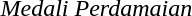<table>
<tr>
<td></td>
<td><em>Medali Perdamaian</em></td>
</tr>
</table>
